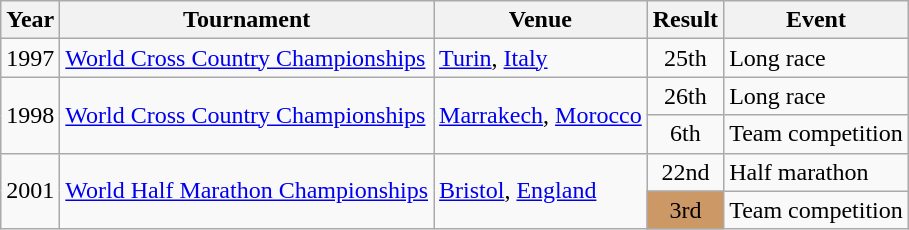<table class=wikitable>
<tr>
<th>Year</th>
<th>Tournament</th>
<th>Venue</th>
<th>Result</th>
<th>Event</th>
</tr>
<tr>
<td>1997</td>
<td><a href='#'>World Cross Country Championships</a></td>
<td><a href='#'>Turin</a>, <a href='#'>Italy</a></td>
<td align="center">25th</td>
<td>Long race</td>
</tr>
<tr>
<td rowspan=2>1998</td>
<td rowspan=2><a href='#'>World Cross Country Championships</a></td>
<td rowspan=2><a href='#'>Marrakech</a>, <a href='#'>Morocco</a></td>
<td align="center">26th</td>
<td>Long race</td>
</tr>
<tr>
<td align="center">6th</td>
<td>Team competition</td>
</tr>
<tr>
<td rowspan=2>2001</td>
<td rowspan=2><a href='#'>World Half Marathon Championships</a></td>
<td rowspan=2><a href='#'>Bristol</a>, <a href='#'>England</a></td>
<td align="center">22nd</td>
<td>Half marathon</td>
</tr>
<tr>
<td bgcolor="cc9966" align="center">3rd</td>
<td>Team competition</td>
</tr>
</table>
